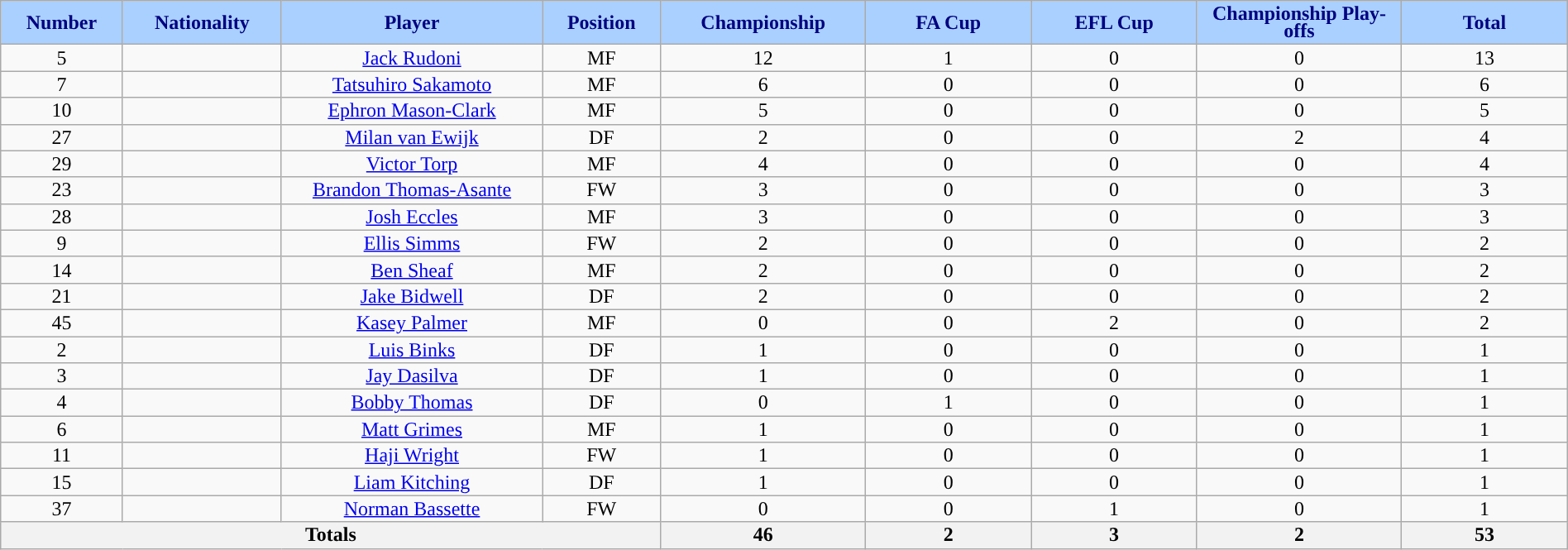<table class="wikitable sortable alternance" style="font-size:100%; text-align:center; line-height:14px; width:100%;">
<tr>
<th style="background:#AAD0FF; color:#000080; width:50px;">Number</th>
<th style="background:#AAD0FF; color:#000080; width:50px;">Nationality</th>
<th style="background:#AAD0FF; color:#000080; width:130px;">Player</th>
<th style="background:#AAD0FF; color:#000080; width:50px;">Position</th>
<th style="background:#AAD0FF; color:#000080; width:80px;">Championship</th>
<th style="background:#AAD0FF; color:#000080; width:80px;">FA Cup</th>
<th style="background:#AAD0FF; color:#000080; width:80px;">EFL Cup</th>
<th style="background:#AAD0FF; color:#000080; width:100px;">Championship Play-offs</th>
<th style="background:#AAD0FF; color:#000080; width:80px;">Total</th>
</tr>
<tr>
<td>5</td>
<td></td>
<td><a href='#'>Jack Rudoni</a></td>
<td>MF</td>
<td>12</td>
<td>1</td>
<td>0</td>
<td>0</td>
<td>13</td>
</tr>
<tr>
<td>7</td>
<td></td>
<td><a href='#'>Tatsuhiro Sakamoto</a></td>
<td>MF</td>
<td>6</td>
<td>0</td>
<td>0</td>
<td>0</td>
<td>6</td>
</tr>
<tr>
<td>10</td>
<td></td>
<td><a href='#'>Ephron Mason-Clark</a></td>
<td>MF</td>
<td>5</td>
<td>0</td>
<td>0</td>
<td>0</td>
<td>5</td>
</tr>
<tr>
<td>27</td>
<td></td>
<td><a href='#'>Milan van Ewijk</a></td>
<td>DF</td>
<td>2</td>
<td>0</td>
<td>0</td>
<td>2</td>
<td>4</td>
</tr>
<tr>
<td>29</td>
<td></td>
<td><a href='#'>Victor Torp</a></td>
<td>MF</td>
<td>4</td>
<td>0</td>
<td>0</td>
<td>0</td>
<td>4</td>
</tr>
<tr>
<td>23</td>
<td></td>
<td><a href='#'>Brandon Thomas-Asante</a></td>
<td>FW</td>
<td>3</td>
<td>0</td>
<td>0</td>
<td>0</td>
<td>3</td>
</tr>
<tr>
<td>28</td>
<td></td>
<td><a href='#'>Josh Eccles</a></td>
<td>MF</td>
<td>3</td>
<td>0</td>
<td>0</td>
<td>0</td>
<td>3</td>
</tr>
<tr>
<td>9</td>
<td></td>
<td><a href='#'>Ellis Simms</a></td>
<td>FW</td>
<td>2</td>
<td>0</td>
<td>0</td>
<td>0</td>
<td>2</td>
</tr>
<tr>
<td>14</td>
<td></td>
<td><a href='#'>Ben Sheaf</a></td>
<td>MF</td>
<td>2</td>
<td>0</td>
<td>0</td>
<td>0</td>
<td>2</td>
</tr>
<tr>
<td>21</td>
<td></td>
<td><a href='#'>Jake Bidwell</a></td>
<td>DF</td>
<td>2</td>
<td>0</td>
<td>0</td>
<td>0</td>
<td>2</td>
</tr>
<tr>
<td>45</td>
<td></td>
<td><a href='#'>Kasey Palmer</a></td>
<td>MF</td>
<td>0</td>
<td>0</td>
<td>2</td>
<td>0</td>
<td>2</td>
</tr>
<tr>
<td>2</td>
<td></td>
<td><a href='#'>Luis Binks</a></td>
<td>DF</td>
<td>1</td>
<td>0</td>
<td>0</td>
<td>0</td>
<td>1</td>
</tr>
<tr>
<td>3</td>
<td></td>
<td><a href='#'>Jay Dasilva</a></td>
<td>DF</td>
<td>1</td>
<td>0</td>
<td>0</td>
<td>0</td>
<td>1</td>
</tr>
<tr>
<td>4</td>
<td></td>
<td><a href='#'>Bobby Thomas</a></td>
<td>DF</td>
<td>0</td>
<td>1</td>
<td>0</td>
<td>0</td>
<td>1</td>
</tr>
<tr>
<td>6</td>
<td></td>
<td><a href='#'>Matt Grimes</a></td>
<td>MF</td>
<td>1</td>
<td>0</td>
<td>0</td>
<td>0</td>
<td>1</td>
</tr>
<tr>
<td>11</td>
<td></td>
<td><a href='#'>Haji Wright</a></td>
<td>FW</td>
<td>1</td>
<td>0</td>
<td>0</td>
<td>0</td>
<td>1</td>
</tr>
<tr>
<td>15</td>
<td></td>
<td><a href='#'>Liam Kitching</a></td>
<td>DF</td>
<td>1</td>
<td>0</td>
<td>0</td>
<td>0</td>
<td>1</td>
</tr>
<tr>
<td>37</td>
<td></td>
<td><a href='#'>Norman Bassette</a></td>
<td>FW</td>
<td>0</td>
<td>0</td>
<td>1</td>
<td>0</td>
<td>1</td>
</tr>
<tr class="sortbottom">
<th colspan="4">Totals</th>
<th>46</th>
<th>2</th>
<th>3</th>
<th>2</th>
<th>53</th>
</tr>
</table>
